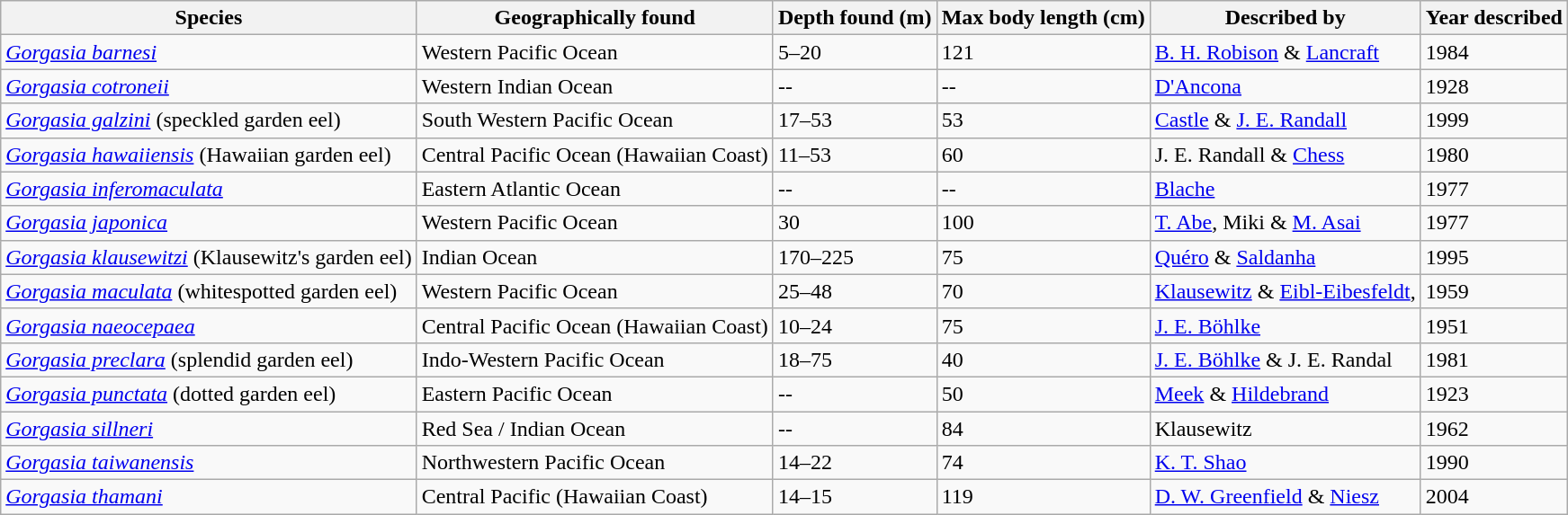<table class="wikitable">
<tr>
<th>Species</th>
<th>Geographically found</th>
<th>Depth found (m)</th>
<th>Max body length (cm)</th>
<th>Described by</th>
<th>Year described</th>
</tr>
<tr>
<td><em><a href='#'>Gorgasia barnesi</a></em></td>
<td>Western Pacific Ocean</td>
<td>5–20</td>
<td>121</td>
<td><a href='#'>B. H. Robison</a> & <a href='#'>Lancraft</a></td>
<td>1984</td>
</tr>
<tr>
<td><em><a href='#'>Gorgasia cotroneii</a></em></td>
<td>Western Indian Ocean</td>
<td>--</td>
<td>--</td>
<td><a href='#'>D'Ancona</a></td>
<td>1928</td>
</tr>
<tr>
<td><em><a href='#'>Gorgasia galzini</a></em> (speckled garden eel)</td>
<td>South Western Pacific Ocean</td>
<td>17–53</td>
<td>53</td>
<td><a href='#'>Castle</a> & <a href='#'>J. E. Randall</a></td>
<td>1999</td>
</tr>
<tr>
<td><em><a href='#'>Gorgasia hawaiiensis</a></em> (Hawaiian garden eel)</td>
<td>Central Pacific Ocean (Hawaiian Coast)</td>
<td>11–53</td>
<td>60</td>
<td>J. E. Randall & <a href='#'>Chess</a></td>
<td>1980</td>
</tr>
<tr>
<td><em><a href='#'>Gorgasia inferomaculata</a></em></td>
<td>Eastern Atlantic Ocean</td>
<td>--</td>
<td>--</td>
<td><a href='#'>Blache</a></td>
<td>1977</td>
</tr>
<tr>
<td><em><a href='#'>Gorgasia japonica</a></em></td>
<td>Western Pacific Ocean</td>
<td>30</td>
<td>100</td>
<td><a href='#'>T. Abe</a>, Miki & <a href='#'>M. Asai</a></td>
<td>1977</td>
</tr>
<tr>
<td><em><a href='#'>Gorgasia klausewitzi</a></em> (Klausewitz's garden eel)</td>
<td>Indian Ocean</td>
<td>170–225</td>
<td>75</td>
<td><a href='#'>Quéro</a> & <a href='#'>Saldanha</a></td>
<td>1995</td>
</tr>
<tr>
<td><em><a href='#'>Gorgasia maculata</a></em> (whitespotted garden eel)</td>
<td>Western Pacific Ocean</td>
<td>25–48</td>
<td>70</td>
<td><a href='#'>Klausewitz</a> & <a href='#'>Eibl-Eibesfeldt</a>,</td>
<td>1959</td>
</tr>
<tr>
<td><em><a href='#'>Gorgasia naeocepaea</a></em></td>
<td>Central Pacific Ocean (Hawaiian Coast)</td>
<td>10–24</td>
<td>75</td>
<td><a href='#'>J. E. Böhlke</a></td>
<td>1951</td>
</tr>
<tr>
<td><em><a href='#'>Gorgasia preclara</a></em> (splendid garden eel)</td>
<td>Indo-Western Pacific Ocean</td>
<td>18–75</td>
<td>40</td>
<td><a href='#'>J. E. Böhlke</a> & J. E. Randal</td>
<td>1981</td>
</tr>
<tr>
<td><em><a href='#'>Gorgasia punctata</a></em> (dotted garden eel)</td>
<td>Eastern Pacific Ocean</td>
<td>--</td>
<td>50</td>
<td><a href='#'>Meek</a> & <a href='#'>Hildebrand</a></td>
<td>1923</td>
</tr>
<tr>
<td><em><a href='#'>Gorgasia sillneri</a></em></td>
<td>Red Sea / Indian Ocean</td>
<td>--</td>
<td>84</td>
<td>Klausewitz</td>
<td>1962</td>
</tr>
<tr>
<td><em><a href='#'>Gorgasia taiwanensis</a></em></td>
<td>Northwestern Pacific Ocean</td>
<td>14–22</td>
<td>74</td>
<td><a href='#'>K. T. Shao</a></td>
<td>1990</td>
</tr>
<tr>
<td><em><a href='#'>Gorgasia thamani</a></em></td>
<td>Central Pacific (Hawaiian Coast)</td>
<td>14–15</td>
<td>119</td>
<td><a href='#'>D. W. Greenfield</a> & <a href='#'>Niesz</a></td>
<td>2004</td>
</tr>
</table>
